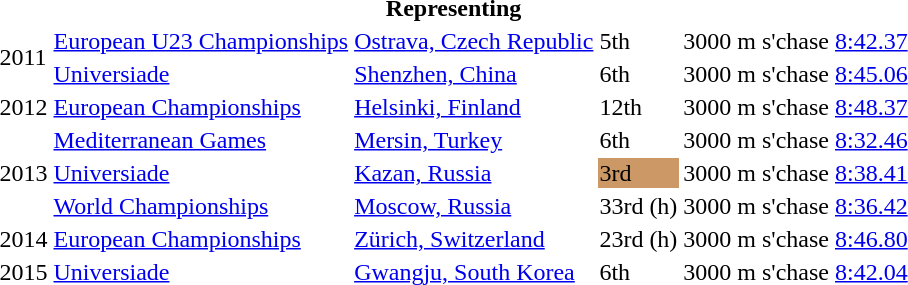<table>
<tr>
<th colspan="6">Representing </th>
</tr>
<tr>
<td rowspan=2>2011</td>
<td><a href='#'>European U23 Championships</a></td>
<td><a href='#'>Ostrava, Czech Republic</a></td>
<td>5th</td>
<td>3000 m s'chase</td>
<td><a href='#'>8:42.37</a></td>
</tr>
<tr>
<td><a href='#'>Universiade</a></td>
<td><a href='#'>Shenzhen, China</a></td>
<td>6th</td>
<td>3000 m s'chase</td>
<td><a href='#'>8:45.06</a></td>
</tr>
<tr>
<td>2012</td>
<td><a href='#'>European Championships</a></td>
<td><a href='#'>Helsinki, Finland</a></td>
<td>12th</td>
<td>3000 m s'chase</td>
<td><a href='#'>8:48.37</a></td>
</tr>
<tr>
<td rowspan=3>2013</td>
<td><a href='#'>Mediterranean Games</a></td>
<td><a href='#'>Mersin, Turkey</a></td>
<td>6th</td>
<td>3000 m s'chase</td>
<td><a href='#'>8:32.46</a></td>
</tr>
<tr>
<td><a href='#'>Universiade</a></td>
<td><a href='#'>Kazan, Russia</a></td>
<td bgcolor=cc9966>3rd</td>
<td>3000 m s'chase</td>
<td><a href='#'>8:38.41</a></td>
</tr>
<tr>
<td><a href='#'>World Championships</a></td>
<td><a href='#'>Moscow, Russia</a></td>
<td>33rd (h)</td>
<td>3000 m s'chase</td>
<td><a href='#'>8:36.42</a></td>
</tr>
<tr>
<td>2014</td>
<td><a href='#'>European Championships</a></td>
<td><a href='#'>Zürich, Switzerland</a></td>
<td>23rd (h)</td>
<td>3000 m s'chase</td>
<td><a href='#'>8:46.80</a></td>
</tr>
<tr>
<td>2015</td>
<td><a href='#'>Universiade</a></td>
<td><a href='#'>Gwangju, South Korea</a></td>
<td>6th</td>
<td>3000 m s'chase</td>
<td><a href='#'>8:42.04</a></td>
</tr>
</table>
